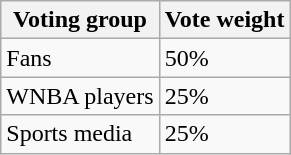<table class="wikitable">
<tr>
<th>Voting group</th>
<th>Vote weight</th>
</tr>
<tr>
<td>Fans</td>
<td>50%</td>
</tr>
<tr>
<td>WNBA players</td>
<td>25%</td>
</tr>
<tr>
<td>Sports media</td>
<td>25%</td>
</tr>
</table>
